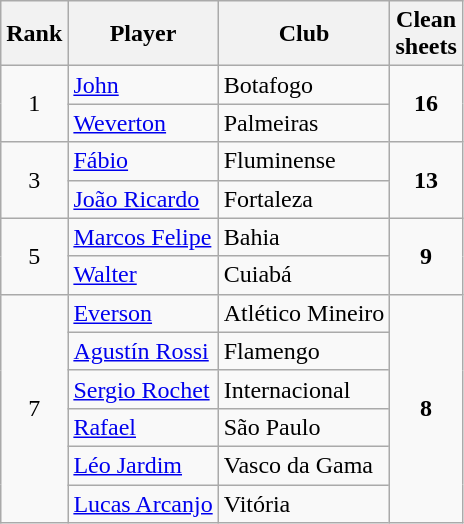<table class="wikitable" style="text-align:center">
<tr>
<th>Rank</th>
<th>Player</th>
<th>Club</th>
<th>Clean<br>sheets</th>
</tr>
<tr>
<td rowspan="2">1</td>
<td align="left"> <a href='#'>John</a></td>
<td align="left">Botafogo</td>
<td rowspan="2"><strong>16</strong></td>
</tr>
<tr>
<td align="left"> <a href='#'>Weverton</a></td>
<td align="left">Palmeiras</td>
</tr>
<tr>
<td rowspan="2">3</td>
<td align="left"> <a href='#'>Fábio</a></td>
<td align="left">Fluminense</td>
<td rowspan="2"><strong>13</strong></td>
</tr>
<tr>
<td align="left"> <a href='#'>João Ricardo</a></td>
<td align="left">Fortaleza</td>
</tr>
<tr>
<td rowspan="2">5</td>
<td align="left"> <a href='#'>Marcos Felipe</a></td>
<td align="left">Bahia</td>
<td rowspan="2"><strong>9</strong></td>
</tr>
<tr>
<td align="left"> <a href='#'>Walter</a></td>
<td align="left">Cuiabá</td>
</tr>
<tr>
<td rowspan="6">7</td>
<td align="left"> <a href='#'>Everson</a></td>
<td align="left">Atlético Mineiro</td>
<td rowspan="6"><strong>8</strong></td>
</tr>
<tr>
<td align="left"> <a href='#'>Agustín Rossi</a></td>
<td align="left">Flamengo</td>
</tr>
<tr>
<td align="left"> <a href='#'>Sergio Rochet</a></td>
<td align="left">Internacional</td>
</tr>
<tr>
<td align="left"> <a href='#'>Rafael</a></td>
<td align="left">São Paulo</td>
</tr>
<tr>
<td align="left"> <a href='#'>Léo Jardim</a></td>
<td align="left">Vasco da Gama</td>
</tr>
<tr>
<td align="left"> <a href='#'>Lucas Arcanjo</a></td>
<td align="left">Vitória</td>
</tr>
</table>
